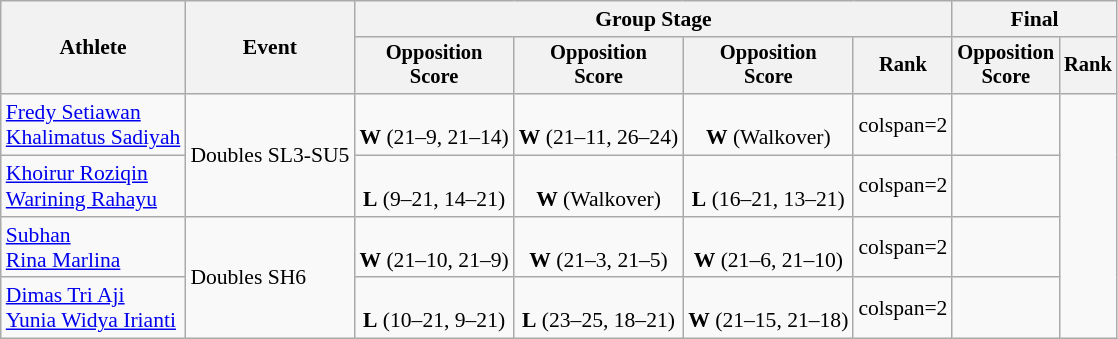<table class="wikitable" style="font-size:90%; text-align:center">
<tr>
<th rowspan="2">Athlete</th>
<th rowspan="2">Event</th>
<th colspan="4">Group Stage</th>
<th colspan="2">Final</th>
</tr>
<tr style="font-size:95%">
<th>Opposition<br>Score</th>
<th>Opposition<br>Score</th>
<th>Opposition<br>Score</th>
<th>Rank</th>
<th>Opposition<br>Score</th>
<th>Rank</th>
</tr>
<tr>
<td align="left"><a href='#'>Fredy Setiawan</a><br><a href='#'>Khalimatus Sadiyah</a></td>
<td rowspan="2" align="left">Doubles SL3-SU5</td>
<td><br><strong>W</strong> (21–9, 21–14)</td>
<td><br> <strong>W</strong> (21–11, 26–24)</td>
<td><br><strong>W</strong> (Walkover)</td>
<td>colspan=2 </td>
<td></td>
</tr>
<tr>
<td align="left"><a href='#'>Khoirur Roziqin</a><br><a href='#'>Warining Rahayu</a></td>
<td><br><strong>L</strong> (9–21, 14–21)</td>
<td><br><strong>W</strong> (Walkover)</td>
<td><br><strong>L</strong> (16–21, 13–21)</td>
<td>colspan=2 </td>
<td></td>
</tr>
<tr>
<td align="left"><a href='#'>Subhan</a><br><a href='#'>Rina Marlina</a></td>
<td rowspan="2" align="left">Doubles SH6</td>
<td><br><strong>W</strong> (21–10, 21–9)</td>
<td><br><strong>W</strong> (21–3, 21–5)</td>
<td><br><strong>W</strong> (21–6, 21–10)</td>
<td>colspan=2 </td>
<td></td>
</tr>
<tr>
<td align="left"><a href='#'>Dimas Tri Aji</a><br><a href='#'>Yunia Widya Irianti</a></td>
<td><br><strong>L</strong> (10–21, 9–21)</td>
<td><br><strong>L</strong> (23–25, 18–21)</td>
<td><br><strong>W</strong> (21–15, 21–18)</td>
<td>colspan=2 </td>
<td></td>
</tr>
</table>
